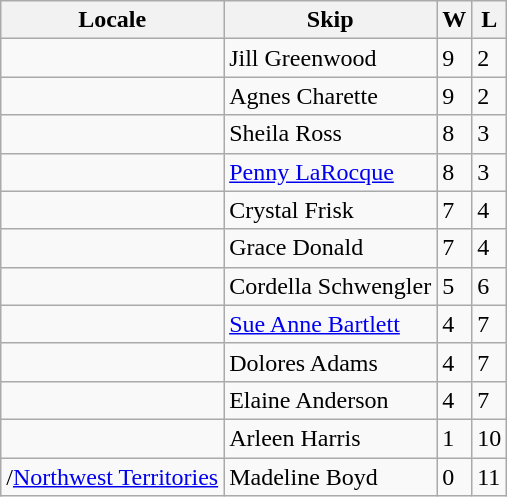<table class="wikitable" border="1">
<tr>
<th>Locale</th>
<th>Skip</th>
<th>W</th>
<th>L</th>
</tr>
<tr>
<td></td>
<td>Jill Greenwood</td>
<td>9</td>
<td>2</td>
</tr>
<tr>
<td></td>
<td>Agnes Charette</td>
<td>9</td>
<td>2</td>
</tr>
<tr>
<td></td>
<td>Sheila Ross</td>
<td>8</td>
<td>3</td>
</tr>
<tr>
<td></td>
<td><a href='#'>Penny LaRocque</a></td>
<td>8</td>
<td>3</td>
</tr>
<tr>
<td></td>
<td>Crystal Frisk</td>
<td>7</td>
<td>4</td>
</tr>
<tr>
<td></td>
<td>Grace Donald</td>
<td>7</td>
<td>4</td>
</tr>
<tr>
<td></td>
<td>Cordella Schwengler</td>
<td>5</td>
<td>6</td>
</tr>
<tr>
<td></td>
<td><a href='#'>Sue Anne Bartlett</a></td>
<td>4</td>
<td>7</td>
</tr>
<tr>
<td></td>
<td>Dolores Adams</td>
<td>4</td>
<td>7</td>
</tr>
<tr>
<td></td>
<td>Elaine Anderson</td>
<td>4</td>
<td>7</td>
</tr>
<tr>
<td></td>
<td>Arleen Harris</td>
<td>1</td>
<td>10</td>
</tr>
<tr>
<td>/<a href='#'>Northwest Territories</a></td>
<td>Madeline Boyd</td>
<td>0</td>
<td>11</td>
</tr>
</table>
